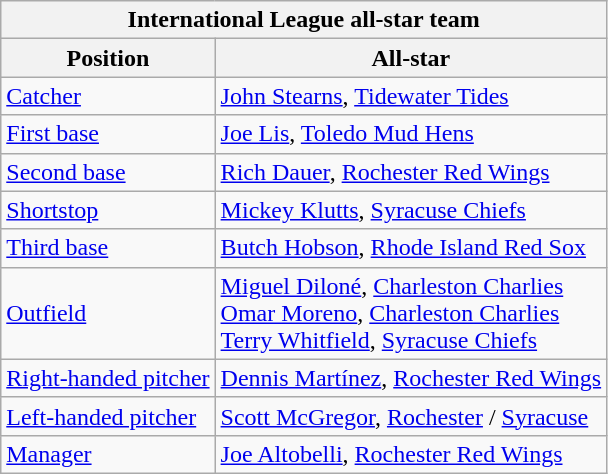<table class="wikitable">
<tr>
<th colspan="2">International League all-star team</th>
</tr>
<tr>
<th>Position</th>
<th>All-star</th>
</tr>
<tr>
<td><a href='#'>Catcher</a></td>
<td><a href='#'>John Stearns</a>, <a href='#'>Tidewater Tides</a></td>
</tr>
<tr>
<td><a href='#'>First base</a></td>
<td><a href='#'>Joe Lis</a>, <a href='#'>Toledo Mud Hens</a></td>
</tr>
<tr>
<td><a href='#'>Second base</a></td>
<td><a href='#'>Rich Dauer</a>, <a href='#'>Rochester Red Wings</a></td>
</tr>
<tr>
<td><a href='#'>Shortstop</a></td>
<td><a href='#'>Mickey Klutts</a>, <a href='#'>Syracuse Chiefs</a></td>
</tr>
<tr>
<td><a href='#'>Third base</a></td>
<td><a href='#'>Butch Hobson</a>, <a href='#'>Rhode Island Red Sox</a></td>
</tr>
<tr>
<td><a href='#'>Outfield</a></td>
<td><a href='#'>Miguel Diloné</a>, <a href='#'>Charleston Charlies</a> <br> <a href='#'>Omar Moreno</a>, <a href='#'>Charleston Charlies</a> <br> <a href='#'>Terry Whitfield</a>, <a href='#'>Syracuse Chiefs</a></td>
</tr>
<tr>
<td><a href='#'>Right-handed pitcher</a></td>
<td><a href='#'>Dennis Martínez</a>, <a href='#'>Rochester Red Wings</a></td>
</tr>
<tr>
<td><a href='#'>Left-handed pitcher</a></td>
<td><a href='#'>Scott McGregor</a>, <a href='#'>Rochester</a> / <a href='#'>Syracuse</a></td>
</tr>
<tr>
<td><a href='#'>Manager</a></td>
<td><a href='#'>Joe Altobelli</a>, <a href='#'>Rochester Red Wings</a></td>
</tr>
</table>
